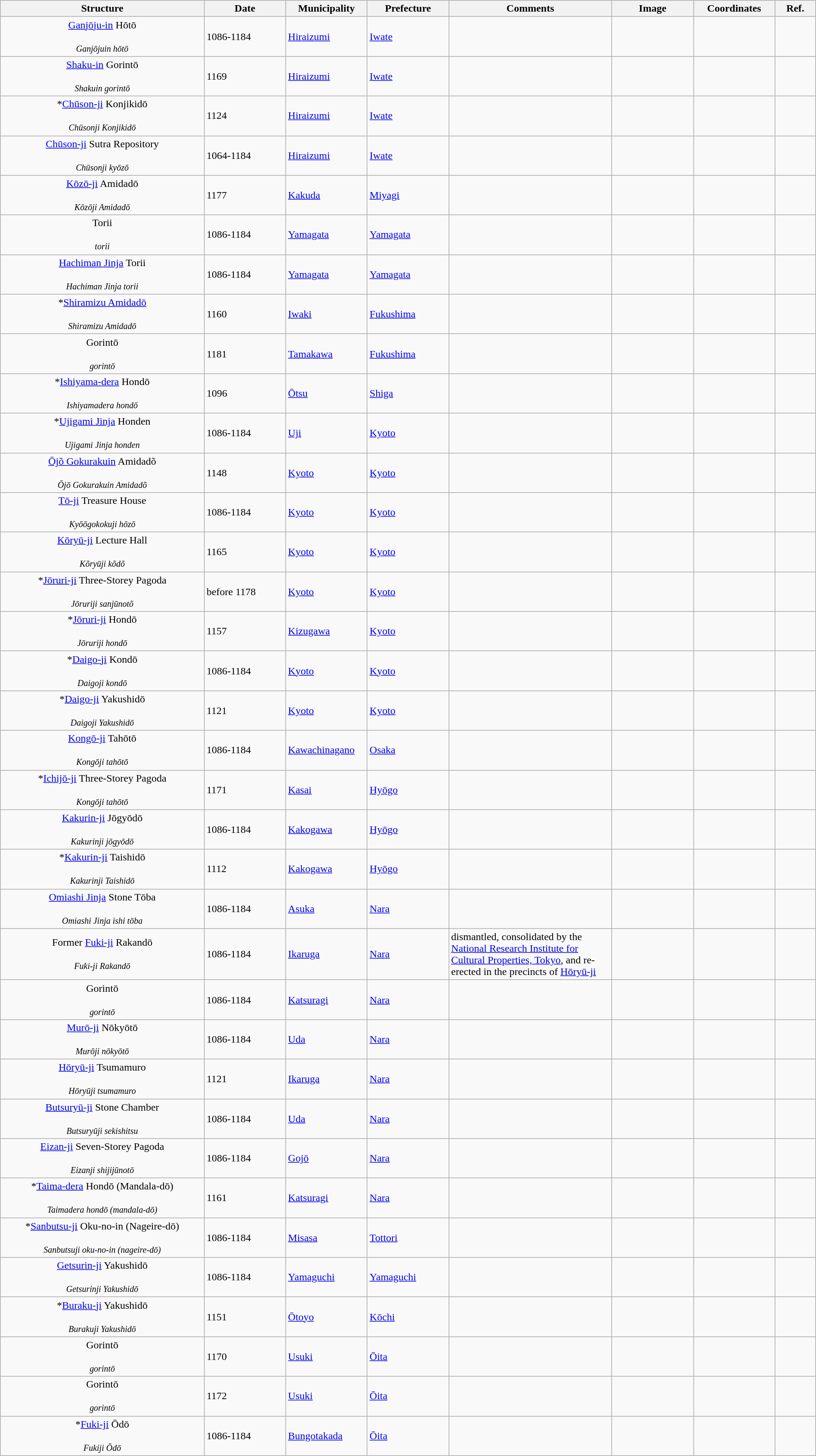<table class="wikitable sortable"  style="width:100%;">
<tr>
<th width="25%" align="left">Structure</th>
<th width="10%" align="left">Date</th>
<th width="10%" align="left">Municipality</th>
<th width="10%" align="left">Prefecture</th>
<th width="20%" align="left" class="unsortable">Comments</th>
<th width="10%" align="left" class="unsortable">Image</th>
<th width="10%" align="left" class="unsortable">Coordinates</th>
<th width="5%" align="left" class="unsortable">Ref.</th>
</tr>
<tr>
<td align="center"><a href='#'>Ganjōju-in</a> Hōtō<br><br><small><em>Ganjōjuin hōtō</em></small></td>
<td>1086-1184</td>
<td><a href='#'>Hiraizumi</a></td>
<td><a href='#'>Iwate</a></td>
<td></td>
<td></td>
<td></td>
<td></td>
</tr>
<tr>
<td align="center"><a href='#'>Shaku-in</a> Gorintō<br><br><small><em>Shakuin gorintō</em></small></td>
<td>1169</td>
<td><a href='#'>Hiraizumi</a></td>
<td><a href='#'>Iwate</a></td>
<td></td>
<td></td>
<td></td>
<td></td>
</tr>
<tr>
<td align="center">*<a href='#'>Chūson-ji</a> Konjikidō<br><br><small><em>Chūsonji Konjikidō</em></small></td>
<td>1124</td>
<td><a href='#'>Hiraizumi</a></td>
<td><a href='#'>Iwate</a></td>
<td></td>
<td></td>
<td></td>
<td></td>
</tr>
<tr>
<td align="center"><a href='#'>Chūson-ji</a> Sutra Repository<br><br><small><em>Chūsonji kyōzō</em></small></td>
<td>1064-1184</td>
<td><a href='#'>Hiraizumi</a></td>
<td><a href='#'>Iwate</a></td>
<td></td>
<td></td>
<td></td>
<td></td>
</tr>
<tr>
<td align="center"><a href='#'>Kōzō-ji</a> Amidadō<br><br><small><em>Kōzōji Amidadō</em></small></td>
<td>1177</td>
<td><a href='#'>Kakuda</a></td>
<td><a href='#'>Miyagi</a></td>
<td></td>
<td></td>
<td></td>
<td></td>
</tr>
<tr>
<td align="center">Torii<br><br><small><em>torii</em></small></td>
<td>1086-1184</td>
<td><a href='#'>Yamagata</a></td>
<td><a href='#'>Yamagata</a></td>
<td></td>
<td></td>
<td></td>
<td></td>
</tr>
<tr>
<td align="center"><a href='#'>Hachiman Jinja</a> Torii<br><br><small><em>Hachiman Jinja torii</em></small></td>
<td>1086-1184</td>
<td><a href='#'>Yamagata</a></td>
<td><a href='#'>Yamagata</a></td>
<td></td>
<td></td>
<td></td>
<td></td>
</tr>
<tr>
<td align="center">*<a href='#'>Shiramizu Amidadō</a><br><br><small><em>Shiramizu Amidadō</em></small></td>
<td>1160</td>
<td><a href='#'>Iwaki</a></td>
<td><a href='#'>Fukushima</a></td>
<td></td>
<td></td>
<td></td>
<td></td>
</tr>
<tr>
<td align="center">Gorintō<br><br><small><em>gorintō</em></small></td>
<td>1181</td>
<td><a href='#'>Tamakawa</a></td>
<td><a href='#'>Fukushima</a></td>
<td></td>
<td></td>
<td></td>
<td></td>
</tr>
<tr>
<td align="center">*<a href='#'>Ishiyama-dera</a> Hondō<br><br><small><em>Ishiyamadera hondō</em></small></td>
<td>1096</td>
<td><a href='#'>Ōtsu</a></td>
<td><a href='#'>Shiga</a></td>
<td></td>
<td></td>
<td></td>
<td></td>
</tr>
<tr>
<td align="center">*<a href='#'>Ujigami Jinja</a> Honden<br><br><small><em>Ujigami Jinja honden</em></small></td>
<td>1086-1184</td>
<td><a href='#'>Uji</a></td>
<td><a href='#'>Kyoto</a></td>
<td></td>
<td></td>
<td></td>
<td></td>
</tr>
<tr>
<td align="center"><a href='#'>Ōjõ Gokurakuin</a> Amidadõ<br><br><small><em>Ōjō Gokurakuin Amidadõ</em></small></td>
<td>1148</td>
<td><a href='#'>Kyoto</a></td>
<td><a href='#'>Kyoto</a></td>
<td></td>
<td></td>
<td></td>
<td></td>
</tr>
<tr>
<td align="center"><a href='#'>Tō-ji</a> Treasure House<br><br><small><em>Kyōōgokokuji hōzō</em></small></td>
<td>1086-1184</td>
<td><a href='#'>Kyoto</a></td>
<td><a href='#'>Kyoto</a></td>
<td></td>
<td></td>
<td></td>
<td></td>
</tr>
<tr>
<td align="center"><a href='#'>Kōryū-ji</a> Lecture Hall<br><br><small><em>Kõryūji kõdõ</em></small></td>
<td>1165</td>
<td><a href='#'>Kyoto</a></td>
<td><a href='#'>Kyoto</a></td>
<td></td>
<td></td>
<td></td>
<td></td>
</tr>
<tr>
<td align="center">*<a href='#'>Jōruri-ji</a> Three-Storey Pagoda<br><br><small><em>Jōruriji sanjūnotõ</em></small></td>
<td>before 1178</td>
<td><a href='#'>Kyoto</a></td>
<td><a href='#'>Kyoto</a></td>
<td></td>
<td></td>
<td></td>
<td></td>
</tr>
<tr>
<td align="center">*<a href='#'>Jōruri-ji</a> Hondō<br><br><small><em>Jōruriji hondō</em></small></td>
<td>1157</td>
<td><a href='#'>Kizugawa</a></td>
<td><a href='#'>Kyoto</a></td>
<td></td>
<td></td>
<td></td>
<td></td>
</tr>
<tr>
<td align="center">*<a href='#'>Daigo-ji</a> Kondō<br><br><small><em>Daigoji kondō</em></small></td>
<td>1086-1184</td>
<td><a href='#'>Kyoto</a></td>
<td><a href='#'>Kyoto</a></td>
<td></td>
<td></td>
<td></td>
<td></td>
</tr>
<tr>
<td align="center">*<a href='#'>Daigo-ji</a> Yakushidō<br><br><small><em>Daigoji Yakushidō</em></small></td>
<td>1121</td>
<td><a href='#'>Kyoto</a></td>
<td><a href='#'>Kyoto</a></td>
<td></td>
<td></td>
<td></td>
<td></td>
</tr>
<tr>
<td align="center"><a href='#'>Kongō-ji</a> Tahōtō<br><br><small><em>Kongōji tahōtō</em></small></td>
<td>1086-1184</td>
<td><a href='#'>Kawachinagano</a></td>
<td><a href='#'>Osaka</a></td>
<td></td>
<td></td>
<td></td>
<td></td>
</tr>
<tr>
<td align="center">*<a href='#'>Ichijō-ji</a> Three-Storey Pagoda<br><br><small><em>Kongōji tahōtō</em></small></td>
<td>1171</td>
<td><a href='#'>Kasai</a></td>
<td><a href='#'>Hyōgo</a></td>
<td></td>
<td></td>
<td></td>
<td></td>
</tr>
<tr>
<td align="center"><a href='#'>Kakurin-ji</a> Jōgyōdō<br><br><small><em>Kakurinji jōgyōdō</em></small></td>
<td>1086-1184</td>
<td><a href='#'>Kakogawa</a></td>
<td><a href='#'>Hyōgo</a></td>
<td></td>
<td></td>
<td></td>
<td></td>
</tr>
<tr>
<td align="center">*<a href='#'>Kakurin-ji</a> Taishidō<br><br><small><em>Kakurinji Taishidō</em></small></td>
<td>1112</td>
<td><a href='#'>Kakogawa</a></td>
<td><a href='#'>Hyōgo</a></td>
<td></td>
<td></td>
<td></td>
<td></td>
</tr>
<tr>
<td align="center"><a href='#'>Omiashi Jinja</a> Stone Tōba<br><br><small><em>Omiashi Jinja ishi tōba</em></small></td>
<td>1086-1184</td>
<td><a href='#'>Asuka</a></td>
<td><a href='#'>Nara</a></td>
<td></td>
<td></td>
<td></td>
<td></td>
</tr>
<tr>
<td align="center">Former <a href='#'>Fuki-ji</a> Rakandō<br><br><small><em>Fuki-ji Rakandō</em></small></td>
<td>1086-1184</td>
<td><a href='#'>Ikaruga</a></td>
<td><a href='#'>Nara</a></td>
<td>dismantled, consolidated by the <a href='#'>National Research Institute for Cultural Properties, Tokyo</a>, and re-erected in the precincts of <a href='#'>Hōryū-ji</a></td>
<td></td>
<td></td>
<td></td>
</tr>
<tr>
<td align="center">Gorintō<br><br><small><em>gorintō</em></small></td>
<td>1086-1184</td>
<td><a href='#'>Katsuragi</a></td>
<td><a href='#'>Nara</a></td>
<td></td>
<td></td>
<td></td>
<td></td>
</tr>
<tr>
<td align="center"><a href='#'>Murō-ji</a> Nōkyōtō<br><br><small><em>Murōji nōkyōtō</em></small></td>
<td>1086-1184</td>
<td><a href='#'>Uda</a></td>
<td><a href='#'>Nara</a></td>
<td></td>
<td></td>
<td></td>
<td></td>
</tr>
<tr>
<td align="center"><a href='#'>Hōryū-ji</a> Tsumamuro<br><br><small><em>Hōryūji tsumamuro</em></small></td>
<td>1121</td>
<td><a href='#'>Ikaruga</a></td>
<td><a href='#'>Nara</a></td>
<td></td>
<td></td>
<td></td>
<td></td>
</tr>
<tr>
<td align="center"><a href='#'>Butsuryū-ji</a> Stone Chamber<br><br><small><em>Butsuryūji sekishitsu</em></small></td>
<td>1086-1184</td>
<td><a href='#'>Uda</a></td>
<td><a href='#'>Nara</a></td>
<td></td>
<td></td>
<td></td>
<td></td>
</tr>
<tr>
<td align="center"><a href='#'>Eizan-ji</a> Seven-Storey Pagoda<br><br><small><em>Eizanji shijijūnotō</em></small></td>
<td>1086-1184</td>
<td><a href='#'>Gojō</a></td>
<td><a href='#'>Nara</a></td>
<td></td>
<td></td>
<td></td>
<td></td>
</tr>
<tr>
<td align="center">*<a href='#'>Taima-dera</a> Hondō (Mandala-dō)<br><br><small><em>Taimadera hondō (mandala-dō)</em></small></td>
<td>1161</td>
<td><a href='#'>Katsuragi</a></td>
<td><a href='#'>Nara</a></td>
<td></td>
<td></td>
<td></td>
<td></td>
</tr>
<tr>
<td align="center">*<a href='#'>Sanbutsu-ji</a> Oku-no-in (Nageire-dō)<br><br><small><em>Sanbutsuji oku-no-in (nageire-dō)</em></small></td>
<td>1086-1184</td>
<td><a href='#'>Misasa</a></td>
<td><a href='#'>Tottori</a></td>
<td></td>
<td></td>
<td></td>
<td></td>
</tr>
<tr>
<td align="center"><a href='#'>Getsurin-ji</a> Yakushidō<br><br><small><em>Getsurinji Yakushidō</em></small></td>
<td>1086-1184</td>
<td><a href='#'>Yamaguchi</a></td>
<td><a href='#'>Yamaguchi</a></td>
<td></td>
<td></td>
<td></td>
<td></td>
</tr>
<tr>
<td align="center">*<a href='#'>Buraku-ji</a> Yakushidō<br><br><small><em>Burakuji Yakushidō</em></small></td>
<td>1151</td>
<td><a href='#'>Ōtoyo</a></td>
<td><a href='#'>Kōchi</a></td>
<td></td>
<td></td>
<td></td>
<td></td>
</tr>
<tr>
<td align="center">Gorintō<br><br><small><em>gorintō</em></small></td>
<td>1170</td>
<td><a href='#'>Usuki</a></td>
<td><a href='#'>Ōita</a></td>
<td></td>
<td></td>
<td></td>
<td></td>
</tr>
<tr>
<td align="center">Gorintō<br><br><small><em>gorintō</em></small></td>
<td>1172</td>
<td><a href='#'>Usuki</a></td>
<td><a href='#'>Ōita</a></td>
<td></td>
<td></td>
<td></td>
<td></td>
</tr>
<tr>
<td align="center">*<a href='#'>Fuki-ji</a> Ōdō<br><br><small><em>Fukiji Ōdō</em></small></td>
<td>1086-1184</td>
<td><a href='#'>Bungotakada</a></td>
<td><a href='#'>Ōita</a></td>
<td></td>
<td></td>
<td></td>
<td></td>
</tr>
</table>
